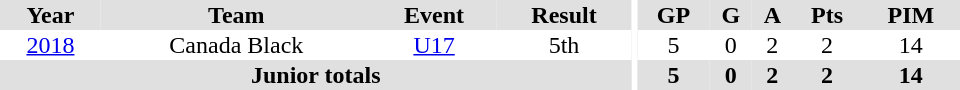<table border="0" cellpadding="1" cellspacing="0" ID="Table3" style="text-align:center; width:40em">
<tr bgcolor="#e0e0e0">
<th>Year</th>
<th>Team</th>
<th>Event</th>
<th>Result</th>
<th rowspan="99" bgcolor="#ffffff"></th>
<th>GP</th>
<th>G</th>
<th>A</th>
<th>Pts</th>
<th>PIM</th>
</tr>
<tr>
<td><a href='#'>2018</a></td>
<td>Canada Black</td>
<td><a href='#'>U17</a></td>
<td>5th</td>
<td>5</td>
<td>0</td>
<td>2</td>
<td>2</td>
<td>14</td>
</tr>
<tr bgcolor="#e0e0e0">
<th colspan="4">Junior totals</th>
<th>5</th>
<th>0</th>
<th>2</th>
<th>2</th>
<th>14</th>
</tr>
</table>
